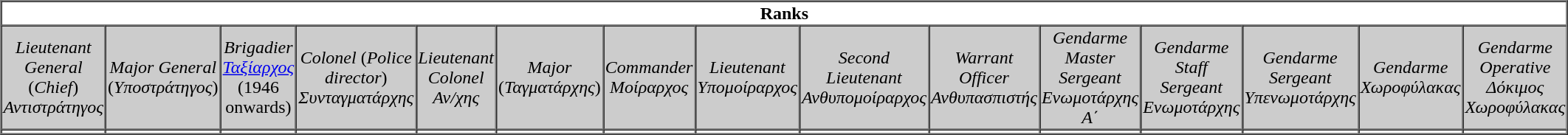<table border="1" cellpadding="1" cellspacing="0" width="30%">
<tr>
<th colspan=16>Ranks</th>
</tr>
<tr align="center" - bgcolor="#CCCCCC">
<td><em>Lieutenant General</em> (<em>Chief</em>) <em>Αντιστράτηγος</em></td>
<td><em>Major General</em> (<em>Υποστράτηγος</em>)</td>
<td><em>Brigadier</em> <em><a href='#'>Ταξίαρχος</a></em><br>(1946 onwards)</td>
<td><em>Colonel</em> (<em>Police director</em>) <em>Συνταγματάρχης</em></td>
<td><em>Lieutenant Colonel</em> <em>Αν/χης</em></td>
<td><em>Major</em> (<em>Ταγματάρχης</em>)</td>
<td><em>Commander</em> <em>Μοίραρχος</em></td>
<td><em>Lieutenant</em> <em>Υπομοίραρχος</em></td>
<td><em>Second Lieutenant</em> <em>Ανθυπομοίραρχος</em></td>
<td><em>Warrant Officer</em> <em>Ανθυπασπιστής</em></td>
<td><em>Gendarme Master Sergeant</em> <em>Ενωμοτάρχης Α΄</em></td>
<td><em>Gendarme Staff Sergeant</em>  <em>Ενωμοτάρχης</em></td>
<td><em>Gendarme Sergeant</em> <em>Υπενωμοτάρχης</em></td>
<td><em>Gendarme</em> <em>Χωροφύλακας</em></td>
<td><em>Gendarme Operative</em> <em>Δόκιμος Χωροφύλακας</em></td>
</tr>
<tr align="center" width="10%">
<td></td>
<td></td>
<td></td>
<td></td>
<td></td>
<td></td>
<td></td>
<td></td>
<td></td>
<td></td>
<td></td>
<td></td>
<td></td>
<td></td>
<td></td>
</tr>
</table>
